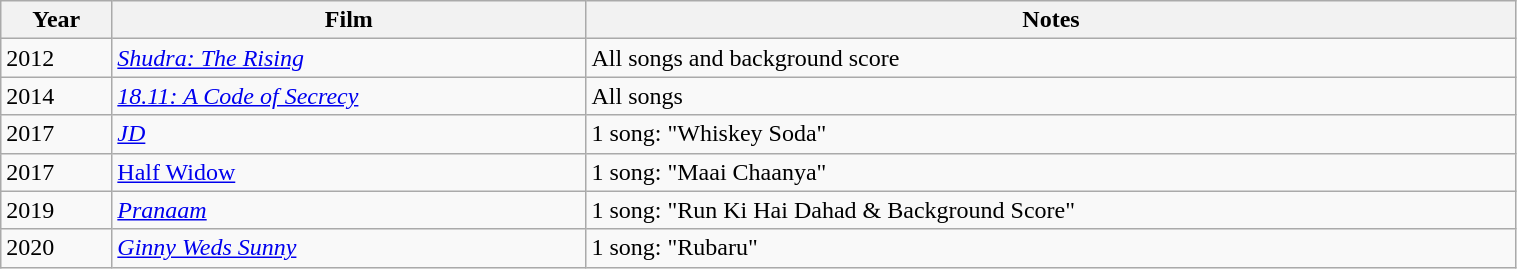<table class="wikitable" style="width:80%;">
<tr>
<th>Year</th>
<th>Film</th>
<th>Notes</th>
</tr>
<tr>
<td>2012</td>
<td><em><a href='#'>Shudra: The Rising</a></em></td>
<td>All songs and background score</td>
</tr>
<tr>
<td>2014</td>
<td><em><a href='#'>18.11: A Code of Secrecy</a></em></td>
<td>All songs</td>
</tr>
<tr>
<td>2017</td>
<td><a href='#'><em>JD</em></a></td>
<td>1 song: "Whiskey Soda"</td>
</tr>
<tr>
<td>2017</td>
<td><a href='#'>Half Widow</a></td>
<td>1 song: "Maai Chaanya"</td>
</tr>
<tr>
<td>2019</td>
<td><em><a href='#'>Pranaam</a></em></td>
<td>1 song: "Run Ki Hai Dahad & Background Score"</td>
</tr>
<tr>
<td>2020</td>
<td><em><a href='#'>Ginny Weds Sunny</a></em></td>
<td>1 song: "Rubaru"</td>
</tr>
</table>
